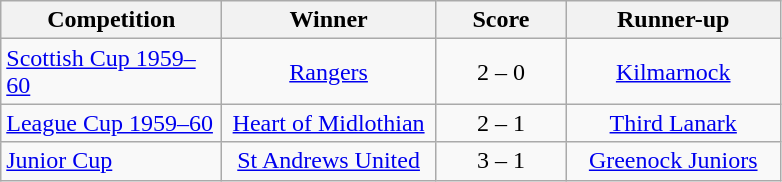<table class="wikitable" style="text-align: center;">
<tr>
<th width=140>Competition</th>
<th width=135>Winner</th>
<th width=80>Score</th>
<th width=135>Runner-up</th>
</tr>
<tr>
<td align=left><a href='#'>Scottish Cup 1959–60</a></td>
<td><a href='#'>Rangers</a></td>
<td align=center>2 – 0</td>
<td><a href='#'>Kilmarnock</a></td>
</tr>
<tr>
<td align=left><a href='#'>League Cup 1959–60</a></td>
<td><a href='#'>Heart of Midlothian</a></td>
<td align=center>2 – 1</td>
<td><a href='#'>Third Lanark</a></td>
</tr>
<tr>
<td align=left><a href='#'>Junior Cup</a></td>
<td><a href='#'>St Andrews United</a></td>
<td align=center>3 – 1</td>
<td><a href='#'>Greenock Juniors</a></td>
</tr>
</table>
